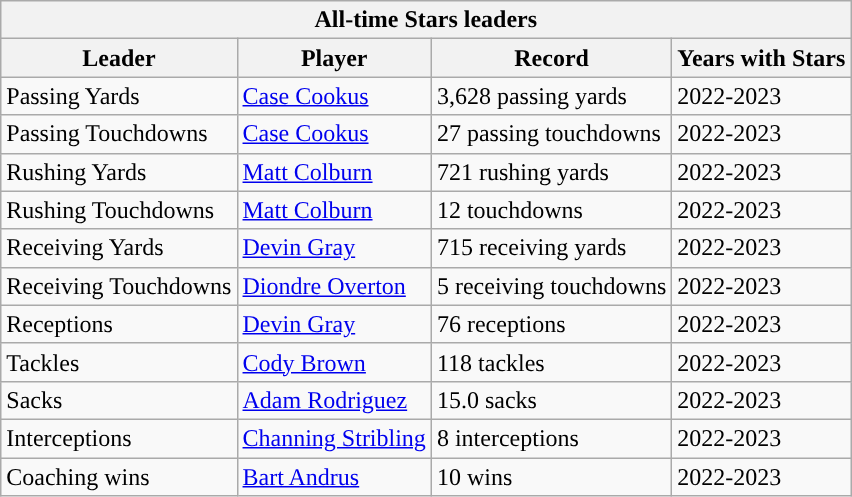<table class="wikitable">
<tr>
<th colspan="5">All-time Stars leaders</th>
</tr>
<tr>
<th>Leader</th>
<th>Player</th>
<th>Record</th>
<th>Years with Stars</th>
</tr>
<tr>
<td>Passing Yards</td>
<td><a href='#'>Case Cookus</a></td>
<td>3,628 passing yards</td>
<td>2022-2023</td>
</tr>
<tr>
<td>Passing Touchdowns</td>
<td><a href='#'>Case Cookus</a></td>
<td>27 passing touchdowns</td>
<td>2022-2023</td>
</tr>
<tr>
<td>Rushing Yards</td>
<td><a href='#'>Matt Colburn</a></td>
<td>721 rushing yards</td>
<td>2022-2023</td>
</tr>
<tr>
<td>Rushing Touchdowns</td>
<td><a href='#'>Matt Colburn</a></td>
<td>12 touchdowns</td>
<td>2022-2023</td>
</tr>
<tr>
<td>Receiving Yards</td>
<td><a href='#'>Devin Gray</a></td>
<td>715 receiving yards</td>
<td>2022-2023</td>
</tr>
<tr>
<td>Receiving Touchdowns</td>
<td><a href='#'>Diondre Overton</a></td>
<td>5 receiving touchdowns</td>
<td>2022-2023</td>
</tr>
<tr>
<td>Receptions</td>
<td><a href='#'>Devin Gray</a></td>
<td>76 receptions</td>
<td>2022-2023</td>
</tr>
<tr>
<td>Tackles</td>
<td><a href='#'>Cody Brown</a></td>
<td>118 tackles</td>
<td>2022-2023</td>
</tr>
<tr>
<td>Sacks</td>
<td><a href='#'>Adam Rodriguez</a></td>
<td>15.0 sacks</td>
<td>2022-2023</td>
</tr>
<tr>
<td>Interceptions</td>
<td><a href='#'>Channing Stribling</a></td>
<td>8 interceptions</td>
<td>2022-2023</td>
</tr>
<tr>
<td>Coaching wins</td>
<td><a href='#'>Bart Andrus</a></td>
<td>10 wins</td>
<td>2022-2023</td>
</tr>
</table>
